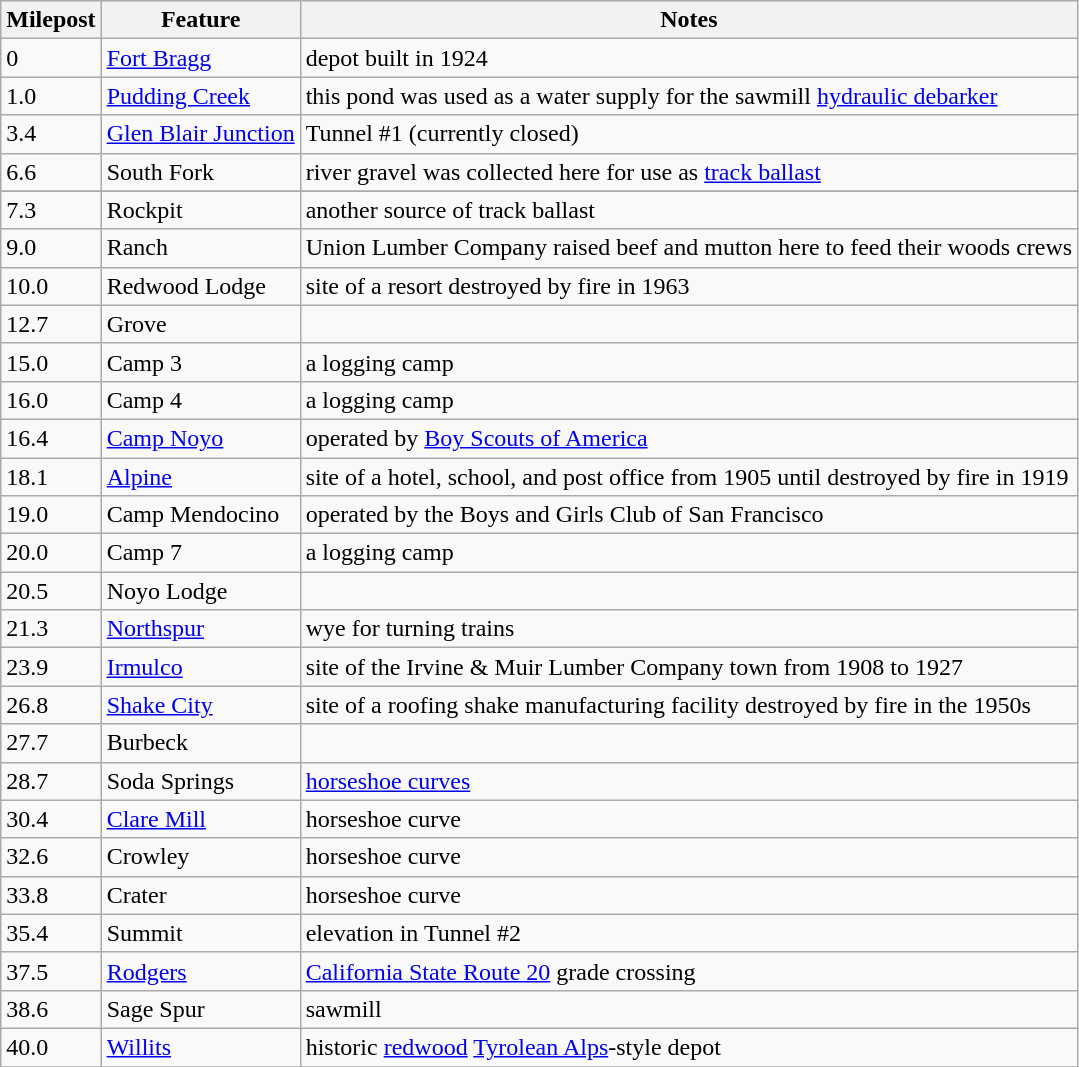<table class="wikitable">
<tr>
<th>Milepost</th>
<th>Feature</th>
<th>Notes</th>
</tr>
<tr>
<td>0</td>
<td><a href='#'>Fort Bragg</a></td>
<td>depot built in 1924</td>
</tr>
<tr>
<td>1.0</td>
<td><a href='#'>Pudding Creek</a></td>
<td>this pond was used as a water supply for the sawmill <a href='#'>hydraulic debarker</a></td>
</tr>
<tr>
<td>3.4</td>
<td><a href='#'>Glen Blair Junction</a></td>
<td> Tunnel #1 (currently closed)</td>
</tr>
<tr>
<td>6.6</td>
<td>South Fork</td>
<td>river gravel was collected here for use as <a href='#'>track ballast</a></td>
</tr>
<tr>
</tr>
<tr>
<td>7.3</td>
<td>Rockpit</td>
<td>another source of track ballast</td>
</tr>
<tr>
<td>9.0</td>
<td>Ranch</td>
<td>Union Lumber Company raised beef and mutton here to feed their woods crews</td>
</tr>
<tr>
<td>10.0</td>
<td>Redwood Lodge</td>
<td>site of a resort destroyed by fire in 1963</td>
</tr>
<tr>
<td>12.7</td>
<td>Grove</td>
<td></td>
</tr>
<tr>
<td>15.0</td>
<td>Camp 3</td>
<td>a logging camp</td>
</tr>
<tr>
<td>16.0</td>
<td>Camp 4</td>
<td>a logging camp</td>
</tr>
<tr>
<td>16.4</td>
<td><a href='#'>Camp Noyo</a></td>
<td>operated by <a href='#'>Boy Scouts of America</a></td>
</tr>
<tr>
<td>18.1</td>
<td><a href='#'>Alpine</a></td>
<td>site of a hotel, school, and post office from 1905 until destroyed by fire in 1919</td>
</tr>
<tr>
<td>19.0</td>
<td>Camp Mendocino</td>
<td>operated by the Boys and Girls Club of San Francisco</td>
</tr>
<tr>
<td>20.0</td>
<td>Camp 7</td>
<td>a logging camp</td>
</tr>
<tr>
<td>20.5</td>
<td>Noyo Lodge</td>
<td></td>
</tr>
<tr>
<td>21.3</td>
<td><a href='#'>Northspur</a></td>
<td>wye for turning trains</td>
</tr>
<tr>
<td>23.9</td>
<td><a href='#'>Irmulco</a></td>
<td>site of the Irvine & Muir Lumber Company town from 1908 to 1927</td>
</tr>
<tr>
<td>26.8</td>
<td><a href='#'>Shake City</a></td>
<td>site of a roofing shake manufacturing facility destroyed by fire in the 1950s</td>
</tr>
<tr>
<td>27.7</td>
<td>Burbeck</td>
<td></td>
</tr>
<tr>
<td>28.7</td>
<td>Soda Springs</td>
<td><a href='#'>horseshoe curves</a></td>
</tr>
<tr>
<td>30.4</td>
<td><a href='#'>Clare Mill</a></td>
<td>horseshoe curve</td>
</tr>
<tr>
<td>32.6</td>
<td>Crowley</td>
<td>horseshoe curve</td>
</tr>
<tr>
<td>33.8</td>
<td>Crater</td>
<td>horseshoe curve</td>
</tr>
<tr>
<td>35.4</td>
<td>Summit</td>
<td>elevation  in  Tunnel #2</td>
</tr>
<tr>
<td>37.5</td>
<td><a href='#'>Rodgers</a></td>
<td><a href='#'>California State Route 20</a> grade crossing</td>
</tr>
<tr>
<td>38.6</td>
<td>Sage Spur</td>
<td>sawmill</td>
</tr>
<tr>
<td>40.0</td>
<td><a href='#'>Willits</a></td>
<td>historic <a href='#'>redwood</a> <a href='#'>Tyrolean Alps</a>-style depot</td>
</tr>
<tr>
</tr>
</table>
